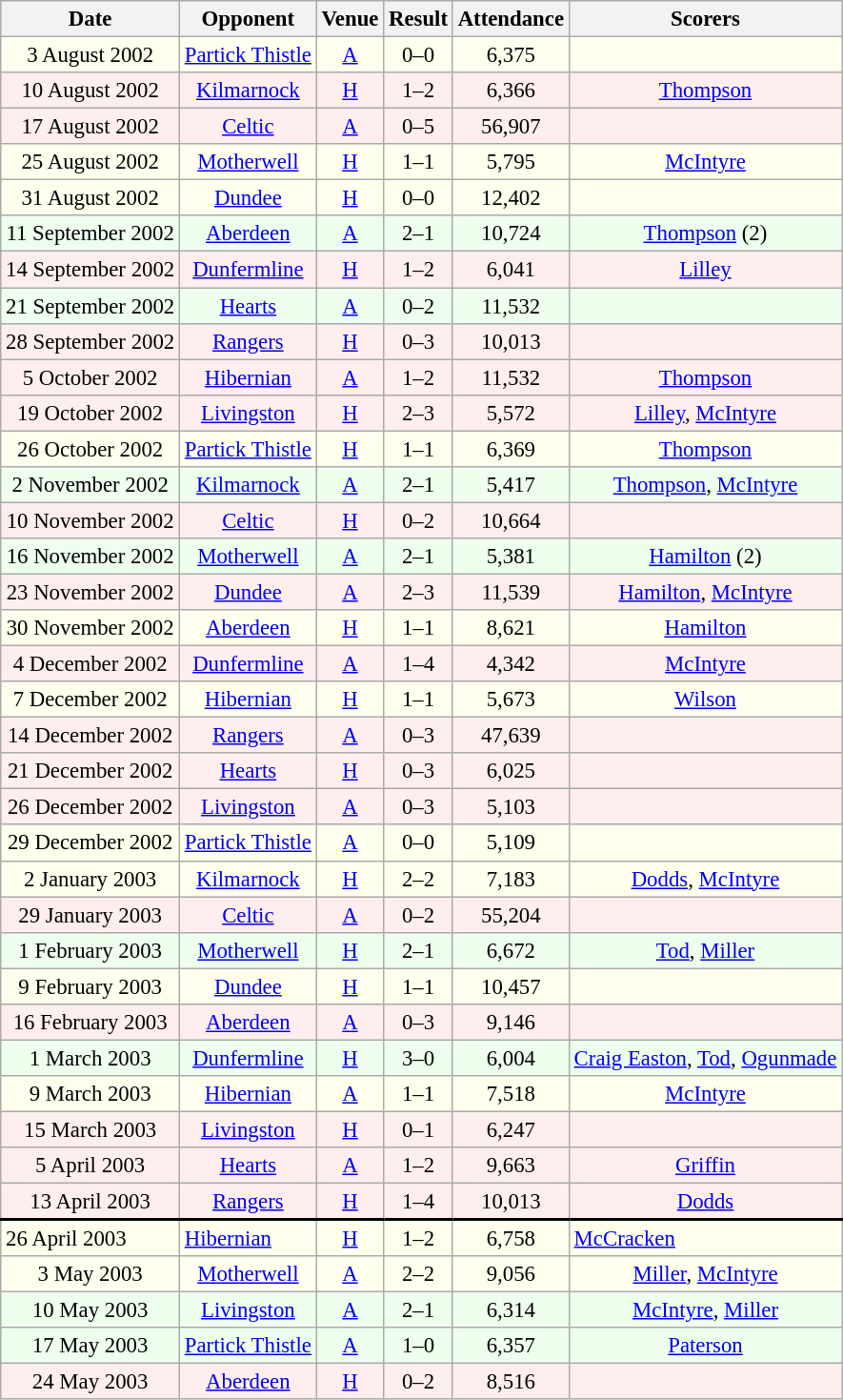<table class="wikitable sortable" style="font-size:95%; text-align:center">
<tr>
<th>Date</th>
<th>Opponent</th>
<th>Venue</th>
<th>Result</th>
<th>Attendance</th>
<th>Scorers</th>
</tr>
<tr bgcolor = "#FFFFEE">
<td>3 August 2002</td>
<td><a href='#'>Partick Thistle</a></td>
<td><a href='#'>A</a></td>
<td>0–0</td>
<td>6,375</td>
<td></td>
</tr>
<tr bgcolor = "#FFEEEE">
<td>10 August 2002</td>
<td><a href='#'>Kilmarnock</a></td>
<td><a href='#'>H</a></td>
<td>1–2</td>
<td>6,366</td>
<td><a href='#'>Thompson</a></td>
</tr>
<tr bgcolor = "#FFEEEE">
<td>17 August 2002</td>
<td><a href='#'>Celtic</a></td>
<td><a href='#'>A</a></td>
<td>0–5</td>
<td>56,907</td>
<td></td>
</tr>
<tr bgcolor = "#FFFFEE">
<td>25 August 2002</td>
<td><a href='#'>Motherwell</a></td>
<td><a href='#'>H</a></td>
<td>1–1</td>
<td>5,795</td>
<td><a href='#'>McIntyre</a></td>
</tr>
<tr bgcolor = "#FFFFEE">
<td>31 August 2002</td>
<td><a href='#'>Dundee</a></td>
<td><a href='#'>H</a></td>
<td>0–0</td>
<td>12,402</td>
<td></td>
</tr>
<tr bgcolor = "#EEFFEE">
<td>11 September 2002</td>
<td><a href='#'>Aberdeen</a></td>
<td><a href='#'>A</a></td>
<td>2–1</td>
<td>10,724</td>
<td><a href='#'>Thompson</a> (2)</td>
</tr>
<tr bgcolor = "#FFEEEE">
<td>14 September 2002</td>
<td><a href='#'>Dunfermline</a></td>
<td><a href='#'>H</a></td>
<td>1–2</td>
<td>6,041</td>
<td><a href='#'>Lilley</a></td>
</tr>
<tr bgcolor = "#EEFFEE">
<td>21 September 2002</td>
<td><a href='#'>Hearts</a></td>
<td><a href='#'>A</a></td>
<td>0–2</td>
<td>11,532</td>
<td></td>
</tr>
<tr bgcolor = "#FFEEEE">
<td>28 September 2002</td>
<td><a href='#'>Rangers</a></td>
<td><a href='#'>H</a></td>
<td>0–3</td>
<td>10,013</td>
<td></td>
</tr>
<tr bgcolor = "#FFEEEE">
<td>5 October 2002</td>
<td><a href='#'>Hibernian</a></td>
<td><a href='#'>A</a></td>
<td>1–2</td>
<td>11,532</td>
<td><a href='#'>Thompson</a></td>
</tr>
<tr bgcolor = "#FFEEEE">
<td>19 October 2002</td>
<td><a href='#'>Livingston</a></td>
<td><a href='#'>H</a></td>
<td>2–3</td>
<td>5,572</td>
<td><a href='#'>Lilley</a>, <a href='#'>McIntyre</a></td>
</tr>
<tr bgcolor = "#FFFFEE">
<td>26 October 2002</td>
<td><a href='#'>Partick Thistle</a></td>
<td><a href='#'>H</a></td>
<td>1–1</td>
<td>6,369</td>
<td><a href='#'>Thompson</a></td>
</tr>
<tr bgcolor = "#EEFFEE">
<td>2 November 2002</td>
<td><a href='#'>Kilmarnock</a></td>
<td><a href='#'>A</a></td>
<td>2–1</td>
<td>5,417</td>
<td><a href='#'>Thompson</a>, <a href='#'>McIntyre</a></td>
</tr>
<tr bgcolor = "#FFEEEE">
<td>10 November 2002</td>
<td><a href='#'>Celtic</a></td>
<td><a href='#'>H</a></td>
<td>0–2</td>
<td>10,664</td>
<td></td>
</tr>
<tr bgcolor = "#EEFFEE">
<td>16 November 2002</td>
<td><a href='#'>Motherwell</a></td>
<td><a href='#'>A</a></td>
<td>2–1</td>
<td>5,381</td>
<td><a href='#'>Hamilton</a> (2)</td>
</tr>
<tr bgcolor = "#FFEEEE">
<td>23 November 2002</td>
<td><a href='#'>Dundee</a></td>
<td><a href='#'>A</a></td>
<td>2–3</td>
<td>11,539</td>
<td><a href='#'>Hamilton</a>, <a href='#'>McIntyre</a></td>
</tr>
<tr bgcolor = "#FFFFEE">
<td>30 November 2002</td>
<td><a href='#'>Aberdeen</a></td>
<td><a href='#'>H</a></td>
<td>1–1</td>
<td>8,621</td>
<td><a href='#'>Hamilton</a></td>
</tr>
<tr bgcolor = "#FFEEEE">
<td>4 December 2002</td>
<td><a href='#'>Dunfermline</a></td>
<td><a href='#'>A</a></td>
<td>1–4</td>
<td>4,342</td>
<td><a href='#'>McIntyre</a></td>
</tr>
<tr bgcolor = "#FFFFEE">
<td>7 December 2002</td>
<td><a href='#'>Hibernian</a></td>
<td><a href='#'>H</a></td>
<td>1–1</td>
<td>5,673</td>
<td><a href='#'>Wilson</a></td>
</tr>
<tr bgcolor = "#FFEEEE">
<td>14 December 2002</td>
<td><a href='#'>Rangers</a></td>
<td><a href='#'>A</a></td>
<td>0–3</td>
<td>47,639</td>
<td></td>
</tr>
<tr bgcolor = "#FFEEEE">
<td>21 December 2002</td>
<td><a href='#'>Hearts</a></td>
<td><a href='#'>H</a></td>
<td>0–3</td>
<td>6,025</td>
<td></td>
</tr>
<tr bgcolor = "#FFEEEE">
<td>26 December 2002</td>
<td><a href='#'>Livingston</a></td>
<td><a href='#'>A</a></td>
<td>0–3</td>
<td>5,103</td>
<td></td>
</tr>
<tr bgcolor = "#FFFFEE">
<td>29 December 2002</td>
<td><a href='#'>Partick Thistle</a></td>
<td><a href='#'>A</a></td>
<td>0–0</td>
<td>5,109</td>
<td></td>
</tr>
<tr bgcolor = "#FFFFEE">
<td>2 January 2003</td>
<td><a href='#'>Kilmarnock</a></td>
<td><a href='#'>H</a></td>
<td>2–2</td>
<td>7,183</td>
<td><a href='#'>Dodds</a>, <a href='#'>McIntyre</a></td>
</tr>
<tr bgcolor = "#FFEEEE">
<td>29 January 2003</td>
<td><a href='#'>Celtic</a></td>
<td><a href='#'>A</a></td>
<td>0–2</td>
<td>55,204</td>
<td></td>
</tr>
<tr bgcolor = "#EEFFEE">
<td>1 February 2003</td>
<td><a href='#'>Motherwell</a></td>
<td><a href='#'>H</a></td>
<td>2–1</td>
<td>6,672</td>
<td><a href='#'>Tod</a>, <a href='#'>Miller</a></td>
</tr>
<tr bgcolor = "#FFFFEE">
<td>9 February 2003</td>
<td><a href='#'>Dundee</a></td>
<td><a href='#'>H</a></td>
<td>1–1</td>
<td>10,457</td>
<td></td>
</tr>
<tr bgcolor = "#FFEEEE">
<td>16 February 2003</td>
<td><a href='#'>Aberdeen</a></td>
<td><a href='#'>A</a></td>
<td>0–3</td>
<td>9,146</td>
<td></td>
</tr>
<tr bgcolor = "#EEFFEE">
<td>1 March 2003</td>
<td><a href='#'>Dunfermline</a></td>
<td><a href='#'>H</a></td>
<td>3–0</td>
<td>6,004</td>
<td><a href='#'>Craig Easton</a>, <a href='#'>Tod</a>, <a href='#'>Ogunmade</a></td>
</tr>
<tr bgcolor = "#FFFFEE">
<td>9 March 2003</td>
<td><a href='#'>Hibernian</a></td>
<td><a href='#'>A</a></td>
<td>1–1</td>
<td>7,518</td>
<td><a href='#'>McIntyre</a></td>
</tr>
<tr bgcolor = "#FFEEEE">
<td>15 March 2003</td>
<td><a href='#'>Livingston</a></td>
<td><a href='#'>H</a></td>
<td>0–1</td>
<td>6,247</td>
<td></td>
</tr>
<tr bgcolor = "#FFEEEE">
<td>5 April 2003</td>
<td><a href='#'>Hearts</a></td>
<td><a href='#'>A</a></td>
<td>1–2</td>
<td>9,663</td>
<td><a href='#'>Griffin</a></td>
</tr>
<tr bgcolor = "#FFEEEE">
<td>13 April 2003</td>
<td><a href='#'>Rangers</a></td>
<td><a href='#'>H</a></td>
<td>1–4</td>
<td>10,013</td>
<td><a href='#'>Dodds</a></td>
</tr>
<tr bgcolor = "#FFFFEE">
<td style="border-top:2px black solid; text-align:left">26 April 2003</td>
<td style="border-top:2px black solid; text-align:left"><a href='#'>Hibernian</a></td>
<td style="border-top:2px black solid"><a href='#'>H</a></td>
<td style="border-top:2px black solid">1–2</td>
<td style="border-top:2px black solid">6,758</td>
<td style="border-top:2px black solid; text-align:left"><a href='#'>McCracken</a></td>
</tr>
<tr bgcolor = "#FFFFEE">
<td>3 May 2003</td>
<td><a href='#'>Motherwell</a></td>
<td><a href='#'>A</a></td>
<td>2–2</td>
<td>9,056</td>
<td><a href='#'>Miller</a>, <a href='#'>McIntyre</a></td>
</tr>
<tr bgcolor = "#EEFFEE">
<td>10 May 2003</td>
<td><a href='#'>Livingston</a></td>
<td><a href='#'>A</a></td>
<td>2–1</td>
<td>6,314</td>
<td><a href='#'>McIntyre</a>, <a href='#'>Miller</a></td>
</tr>
<tr bgcolor = "#EEFFEE">
<td>17 May 2003</td>
<td><a href='#'>Partick Thistle</a></td>
<td><a href='#'>A</a></td>
<td>1–0</td>
<td>6,357</td>
<td><a href='#'>Paterson</a></td>
</tr>
<tr bgcolor = "#FFEEEE">
<td>24 May 2003</td>
<td><a href='#'>Aberdeen</a></td>
<td><a href='#'>H</a></td>
<td>0–2</td>
<td>8,516</td>
<td></td>
</tr>
</table>
